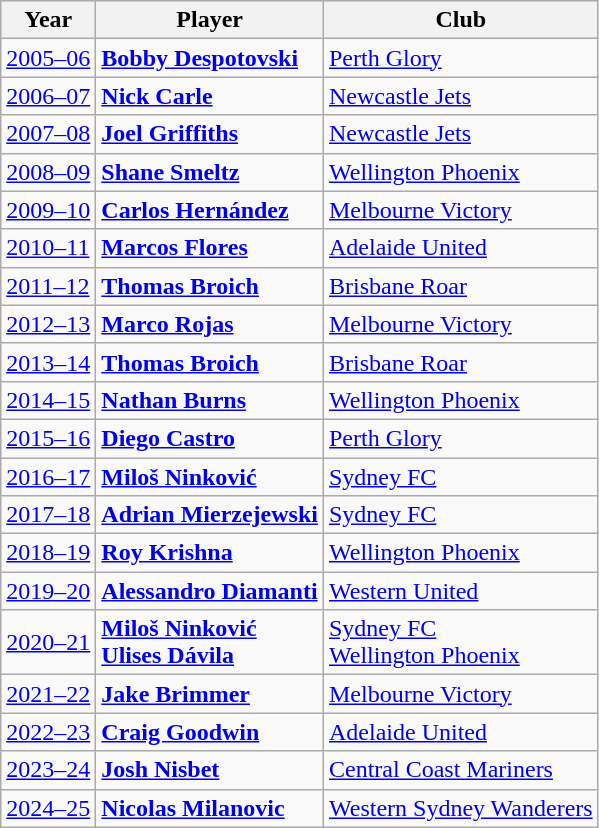<table class="wikitable">
<tr>
<th>Year</th>
<th>Player</th>
<th>Club</th>
</tr>
<tr>
<td><a href='#'>2005–06</a></td>
<td style="text-align:left;"> <strong><a href='#'>Bobby Despotovski</a></strong></td>
<td><a href='#'>Perth Glory</a></td>
</tr>
<tr>
<td><a href='#'>2006–07</a></td>
<td style="text-align:left;"> <strong><a href='#'>Nick Carle</a></strong></td>
<td><a href='#'>Newcastle Jets</a></td>
</tr>
<tr>
<td><a href='#'>2007–08</a></td>
<td style="text-align:left;"> <strong><a href='#'>Joel Griffiths</a></strong></td>
<td><a href='#'>Newcastle Jets</a></td>
</tr>
<tr>
<td><a href='#'>2008–09</a></td>
<td style="text-align:left;"> <strong><a href='#'>Shane Smeltz</a></strong></td>
<td><a href='#'>Wellington Phoenix</a></td>
</tr>
<tr>
<td><a href='#'>2009–10</a></td>
<td style="text-align:left;"> <strong><a href='#'>Carlos Hernández</a></strong></td>
<td><a href='#'>Melbourne Victory</a></td>
</tr>
<tr>
<td><a href='#'>2010–11</a></td>
<td style="text-align:left;"> <strong><a href='#'>Marcos Flores</a></strong></td>
<td><a href='#'>Adelaide United</a></td>
</tr>
<tr>
<td><a href='#'>2011–12</a></td>
<td style="text-align:left;"> <strong><a href='#'>Thomas Broich</a></strong></td>
<td><a href='#'>Brisbane Roar</a></td>
</tr>
<tr>
<td><a href='#'>2012–13</a></td>
<td style="text-align:left;"> <strong><a href='#'>Marco Rojas</a></strong></td>
<td><a href='#'>Melbourne Victory</a></td>
</tr>
<tr>
<td><a href='#'>2013–14</a></td>
<td style="text-align:left;"> <strong><a href='#'>Thomas Broich</a></strong></td>
<td><a href='#'>Brisbane Roar</a></td>
</tr>
<tr>
<td><a href='#'>2014–15</a></td>
<td style="text-align:left;"> <strong><a href='#'>Nathan Burns</a></strong></td>
<td><a href='#'>Wellington Phoenix</a></td>
</tr>
<tr>
<td><a href='#'>2015–16</a></td>
<td style="text-align:left;"> <strong><a href='#'>Diego Castro</a></strong></td>
<td><a href='#'>Perth Glory</a></td>
</tr>
<tr>
<td><a href='#'>2016–17</a></td>
<td> <strong><a href='#'>Miloš Ninković</a></strong></td>
<td><a href='#'>Sydney FC</a></td>
</tr>
<tr>
<td><a href='#'>2017–18</a></td>
<td> <strong><a href='#'>Adrian Mierzejewski</a></strong></td>
<td><a href='#'>Sydney FC</a></td>
</tr>
<tr>
<td><a href='#'>2018–19</a></td>
<td> <strong><a href='#'>Roy Krishna</a></strong></td>
<td><a href='#'>Wellington Phoenix</a></td>
</tr>
<tr>
<td><a href='#'>2019–20</a></td>
<td> <strong><a href='#'>Alessandro Diamanti</a></strong></td>
<td><a href='#'>Western United</a></td>
</tr>
<tr>
<td><a href='#'>2020–21</a></td>
<td> <strong><a href='#'>Miloš Ninković</a></strong><br> <strong><a href='#'>Ulises Dávila</a></strong></td>
<td><a href='#'>Sydney FC</a><br><a href='#'>Wellington Phoenix</a></td>
</tr>
<tr>
<td><a href='#'>2021–22</a></td>
<td> <strong><a href='#'>Jake Brimmer</a></strong></td>
<td><a href='#'>Melbourne Victory</a></td>
</tr>
<tr>
<td><a href='#'>2022–23</a></td>
<td> <strong><a href='#'>Craig Goodwin</a></strong></td>
<td><a href='#'>Adelaide United</a></td>
</tr>
<tr>
<td><a href='#'>2023–24</a></td>
<td> <strong><a href='#'>Josh Nisbet</a></strong></td>
<td><a href='#'>Central Coast Mariners</a></td>
</tr>
<tr>
<td><a href='#'>2024–25</a></td>
<td> <strong><a href='#'>Nicolas Milanovic</a></strong></td>
<td><a href='#'>Western Sydney Wanderers</a></td>
</tr>
</table>
